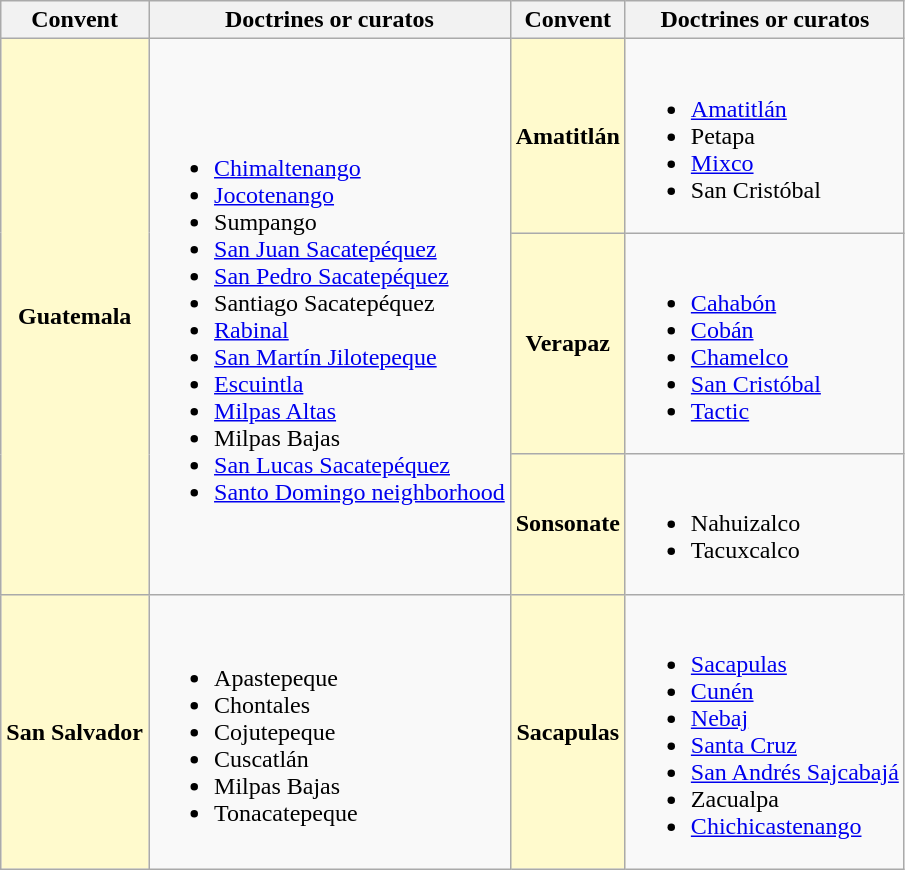<table class="wikitable">
<tr>
<th>Convent</th>
<th>Doctrines or curatos</th>
<th>Convent</th>
<th>Doctrines or curatos</th>
</tr>
<tr>
<th style="background:lemonchiffon;" rowspan=3>Guatemala</th>
<td rowspan=3><br><ul><li><a href='#'>Chimaltenango</a></li><li><a href='#'>Jocotenango</a></li><li>Sumpango</li><li><a href='#'>San Juan Sacatepéquez</a></li><li><a href='#'>San Pedro Sacatepéquez</a></li><li>Santiago Sacatepéquez</li><li><a href='#'>Rabinal</a></li><li><a href='#'>San Martín Jilotepeque</a></li><li><a href='#'>Escuintla</a></li><li><a href='#'>Milpas Altas</a></li><li>Milpas Bajas</li><li><a href='#'>San Lucas Sacatepéquez</a></li><li><a href='#'>Santo Domingo neighborhood</a></li></ul></td>
<th style="background:lemonchiffon;">Amatitlán</th>
<td><br><ul><li><a href='#'>Amatitlán</a></li><li>Petapa</li><li><a href='#'>Mixco</a></li><li>San Cristóbal</li></ul></td>
</tr>
<tr>
<th style="background:lemonchiffon;">Verapaz</th>
<td><br><ul><li><a href='#'>Cahabón</a></li><li><a href='#'>Cobán</a></li><li><a href='#'>Chamelco</a></li><li><a href='#'>San Cristóbal</a></li><li><a href='#'>Tactic</a></li></ul></td>
</tr>
<tr>
<th style="background:lemonchiffon;">Sonsonate</th>
<td><br><ul><li>Nahuizalco</li><li>Tacuxcalco</li></ul></td>
</tr>
<tr>
<th style="background:lemonchiffon;">San Salvador</th>
<td><br><ul><li>Apastepeque</li><li>Chontales</li><li>Cojutepeque</li><li>Cuscatlán</li><li>Milpas Bajas</li><li>Tonacatepeque</li></ul></td>
<th style="background:lemonchiffon;">Sacapulas</th>
<td><br><ul><li><a href='#'>Sacapulas</a></li><li><a href='#'>Cunén</a></li><li><a href='#'>Nebaj</a></li><li><a href='#'>Santa Cruz</a></li><li><a href='#'>San Andrés Sajcabajá</a></li><li>Zacualpa</li><li><a href='#'>Chichicastenango</a></li></ul></td>
</tr>
</table>
